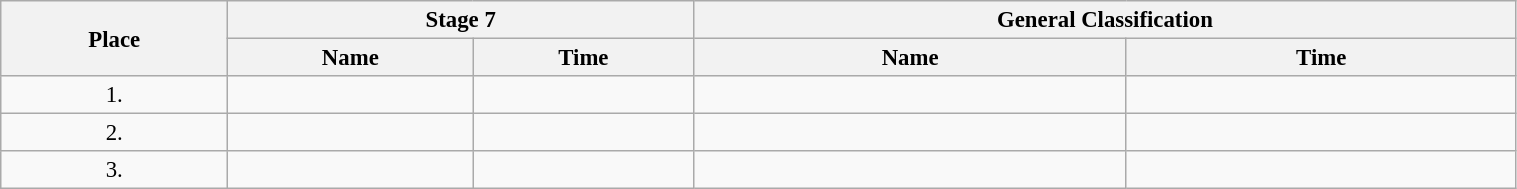<table class=wikitable style="font-size:95%" width="80%">
<tr>
<th rowspan="2">Place</th>
<th colspan="2">Stage 7</th>
<th colspan="2">General Classification</th>
</tr>
<tr>
<th>Name</th>
<th>Time</th>
<th>Name</th>
<th>Time</th>
</tr>
<tr>
<td align="center">1.</td>
<td></td>
<td></td>
<td></td>
<td></td>
</tr>
<tr>
<td align="center">2.</td>
<td></td>
<td></td>
<td></td>
<td></td>
</tr>
<tr>
<td align="center">3.</td>
<td></td>
<td></td>
<td></td>
<td></td>
</tr>
</table>
